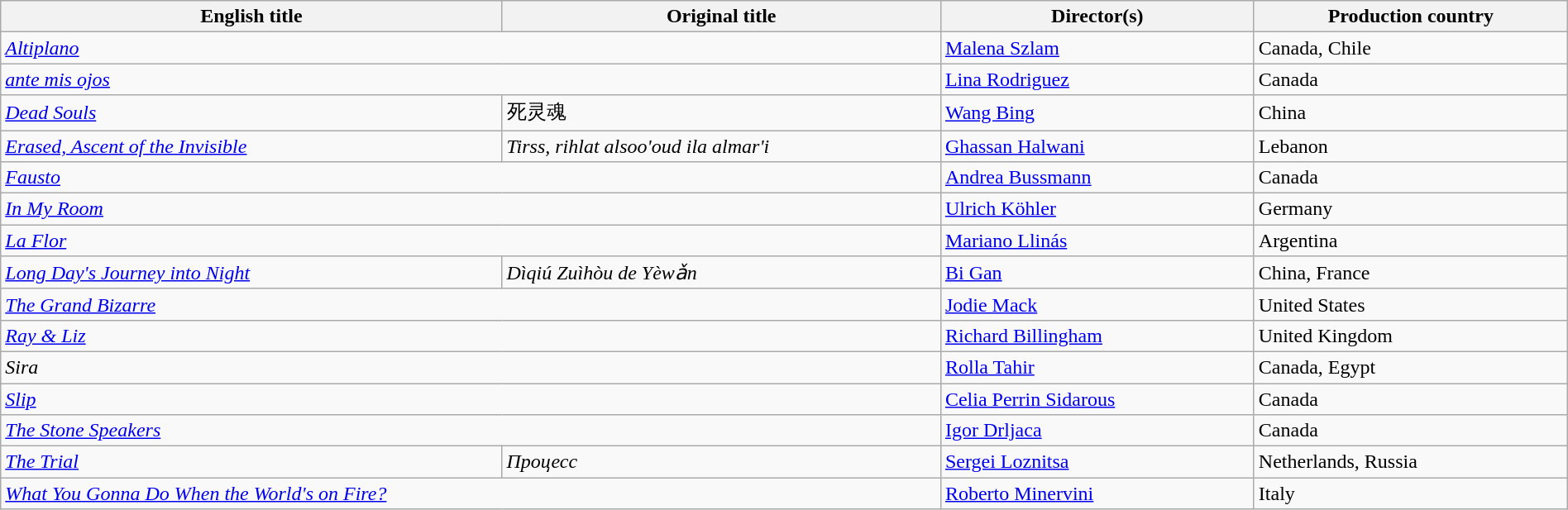<table class="wikitable" width=100%>
<tr>
<th scope="col" width="32%">English title</th>
<th scope="col" width="28%">Original title</th>
<th scope="col" width="20%">Director(s)</th>
<th scope="col" width="20%">Production country</th>
</tr>
<tr>
<td colspan=2><em><a href='#'>Altiplano</a></em></td>
<td><a href='#'>Malena Szlam</a></td>
<td>Canada, Chile</td>
</tr>
<tr>
<td colspan=2><em><a href='#'>ante mis ojos</a></em></td>
<td><a href='#'>Lina Rodriguez</a></td>
<td>Canada</td>
</tr>
<tr>
<td><em><a href='#'>Dead Souls</a></em></td>
<td>死灵魂</td>
<td><a href='#'>Wang Bing</a></td>
<td>China</td>
</tr>
<tr>
<td><em><a href='#'>Erased, Ascent of the Invisible</a></em></td>
<td><em>Tirss, rihlat alsoo'oud ila almar'i</em></td>
<td><a href='#'>Ghassan Halwani</a></td>
<td>Lebanon</td>
</tr>
<tr>
<td colspan=2><em><a href='#'>Fausto</a></em></td>
<td><a href='#'>Andrea Bussmann</a></td>
<td>Canada</td>
</tr>
<tr>
<td colspan=2><em><a href='#'>In My Room</a></em></td>
<td><a href='#'>Ulrich Köhler</a></td>
<td>Germany</td>
</tr>
<tr>
<td colspan=2><em><a href='#'>La Flor</a></em></td>
<td><a href='#'>Mariano Llinás</a></td>
<td>Argentina</td>
</tr>
<tr>
<td><em><a href='#'>Long Day's Journey into Night</a></em></td>
<td><em>Dìqiú Zuìhòu de Yèwǎn</em></td>
<td><a href='#'>Bi Gan</a></td>
<td>China, France</td>
</tr>
<tr>
<td colspan=2><em><a href='#'>The Grand Bizarre</a></em></td>
<td><a href='#'>Jodie Mack</a></td>
<td>United States</td>
</tr>
<tr>
<td colspan=2><em><a href='#'>Ray & Liz</a></em></td>
<td><a href='#'>Richard Billingham</a></td>
<td>United Kingdom</td>
</tr>
<tr>
<td colspan=2><em>Sira</em></td>
<td><a href='#'>Rolla Tahir</a></td>
<td>Canada, Egypt</td>
</tr>
<tr>
<td colspan=2><em><a href='#'>Slip</a></em></td>
<td><a href='#'>Celia Perrin Sidarous</a></td>
<td>Canada</td>
</tr>
<tr>
<td colspan=2><em><a href='#'>The Stone Speakers</a></em></td>
<td><a href='#'>Igor Drljaca</a></td>
<td>Canada</td>
</tr>
<tr>
<td><em><a href='#'>The Trial</a></em></td>
<td><em>Процесс</em></td>
<td><a href='#'>Sergei Loznitsa</a></td>
<td>Netherlands, Russia</td>
</tr>
<tr>
<td colspan=2><em><a href='#'>What You Gonna Do When the World's on Fire?</a></em></td>
<td><a href='#'>Roberto Minervini</a></td>
<td>Italy</td>
</tr>
</table>
